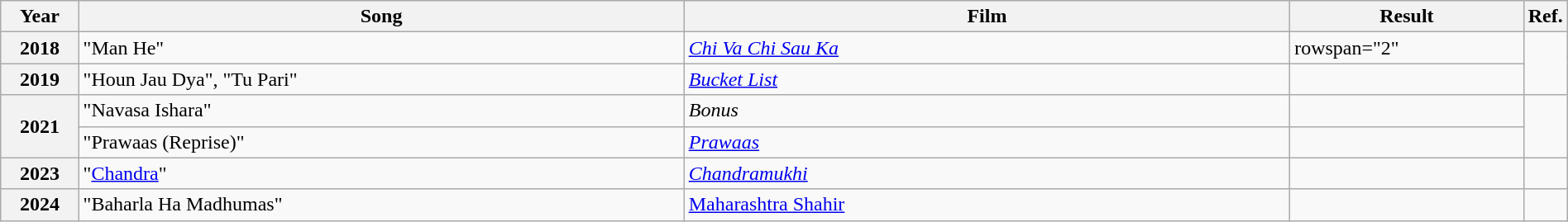<table class="wikitable plainrowheaders" width="100%" textcolor:#000;">
<tr>
<th scope="col" width=5%><strong>Year</strong></th>
<th scope="col" width=39%><strong>Song</strong></th>
<th scope="col" width=39%><strong>Film</strong></th>
<th scope="col" width=15%><strong>Result</strong></th>
<th scope="col" width=2%><strong>Ref.</strong></th>
</tr>
<tr>
<th scope="row">2018</th>
<td>"Man He"</td>
<td><em><a href='#'>Chi Va Chi Sau Ka</a></em></td>
<td>rowspan="2" </td>
<td rowspan="2"></td>
</tr>
<tr>
<th scope="row">2019</th>
<td>"Houn Jau Dya", "Tu Pari"</td>
<td><a href='#'><em>Bucket List</em></a></td>
</tr>
<tr>
<th scope="row" rowspan="2">2021</th>
<td>"Navasa Ishara"</td>
<td><em>Bonus</em></td>
<td></td>
<td rowspan="2"></td>
</tr>
<tr>
<td>"Prawaas (Reprise)"</td>
<td><em><a href='#'>Prawaas</a></em></td>
<td></td>
</tr>
<tr>
<th scope="row">2023</th>
<td>"<a href='#'>Chandra</a>"</td>
<td><a href='#'><em>Chandramukhi</em></a></td>
<td></td>
<td></td>
</tr>
<tr>
<th scope="row">2024</th>
<td>"Baharla Ha Madhumas"</td>
<td><a href='#'>Maharashtra Shahir</a></td>
<td></td>
<td></td>
</tr>
</table>
